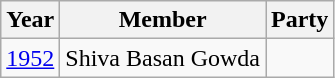<table class="wikitable sortable">
<tr>
<th>Year</th>
<th>Member</th>
<th colspan="2">Party</th>
</tr>
<tr>
<td><a href='#'>1952</a></td>
<td>Shiva Basan Gowda</td>
<td></td>
</tr>
</table>
